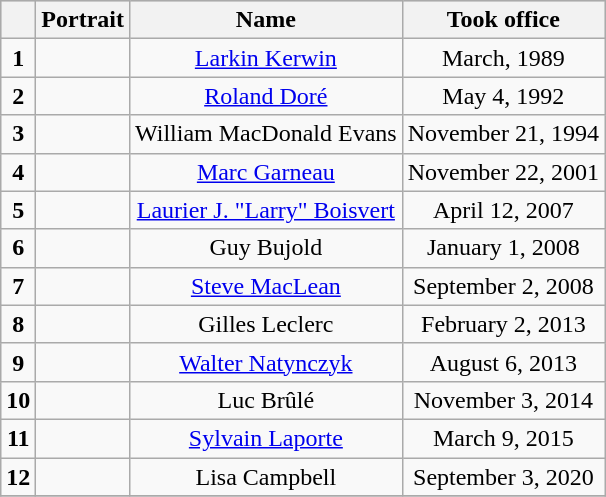<table class="sortable wikitable" style="text-align:center">
<tr style="background:#cccccc">
<th></th>
<th class="unsortable">Portrait</th>
<th>Name</th>
<th>Took office</th>
</tr>
<tr>
<td><strong>1</strong></td>
<td></td>
<td><a href='#'>Larkin Kerwin</a></td>
<td>March, 1989</td>
</tr>
<tr>
<td><strong>2</strong></td>
<td></td>
<td><a href='#'>Roland Doré</a></td>
<td>May 4, 1992</td>
</tr>
<tr>
<td><strong>3</strong></td>
<td></td>
<td>William MacDonald Evans</td>
<td>November 21, 1994</td>
</tr>
<tr>
<td><strong>4</strong></td>
<td></td>
<td><a href='#'>Marc Garneau</a></td>
<td>November 22, 2001</td>
</tr>
<tr>
<td><strong>5</strong></td>
<td></td>
<td><a href='#'>Laurier J. "Larry" Boisvert</a></td>
<td>April 12, 2007</td>
</tr>
<tr>
<td><strong>6</strong></td>
<td></td>
<td>Guy Bujold</td>
<td>January 1, 2008</td>
</tr>
<tr>
<td><strong>7</strong></td>
<td></td>
<td><a href='#'>Steve MacLean</a></td>
<td>September 2, 2008</td>
</tr>
<tr>
<td><strong>8</strong></td>
<td></td>
<td>Gilles Leclerc</td>
<td>February 2, 2013</td>
</tr>
<tr>
<td><strong>9</strong></td>
<td></td>
<td><a href='#'>Walter Natynczyk</a></td>
<td>August 6, 2013</td>
</tr>
<tr>
<td><strong>10</strong></td>
<td></td>
<td>Luc Brûlé</td>
<td>November 3, 2014</td>
</tr>
<tr>
<td><strong>11</strong></td>
<td></td>
<td><a href='#'>Sylvain Laporte</a></td>
<td>March 9, 2015</td>
</tr>
<tr>
<td><strong>12</strong></td>
<td></td>
<td>Lisa Campbell</td>
<td>September 3, 2020</td>
</tr>
<tr>
</tr>
</table>
